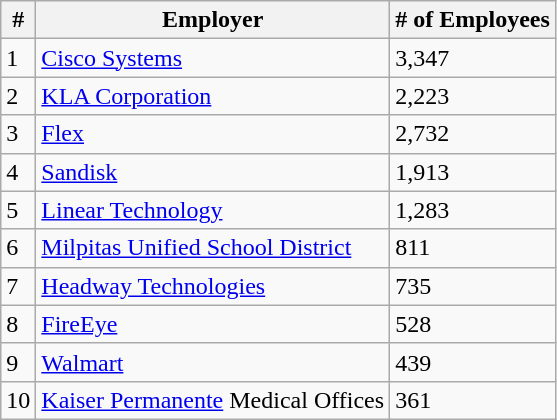<table class="wikitable">
<tr>
<th>#</th>
<th>Employer</th>
<th># of Employees</th>
</tr>
<tr>
<td>1</td>
<td><a href='#'>Cisco Systems</a></td>
<td>3,347</td>
</tr>
<tr>
<td>2</td>
<td><a href='#'>KLA Corporation</a></td>
<td>2,223</td>
</tr>
<tr>
<td>3</td>
<td><a href='#'>Flex</a></td>
<td>2,732</td>
</tr>
<tr>
<td>4</td>
<td><a href='#'>Sandisk</a></td>
<td>1,913</td>
</tr>
<tr>
<td>5</td>
<td><a href='#'>Linear Technology</a></td>
<td>1,283</td>
</tr>
<tr>
<td>6</td>
<td><a href='#'>Milpitas Unified School District</a></td>
<td>811</td>
</tr>
<tr>
<td>7</td>
<td><a href='#'>Headway Technologies</a></td>
<td>735</td>
</tr>
<tr>
<td>8</td>
<td><a href='#'>FireEye</a></td>
<td>528</td>
</tr>
<tr>
<td>9</td>
<td><a href='#'>Walmart</a></td>
<td>439</td>
</tr>
<tr>
<td>10</td>
<td><a href='#'>Kaiser Permanente</a> Medical Offices</td>
<td>361</td>
</tr>
</table>
